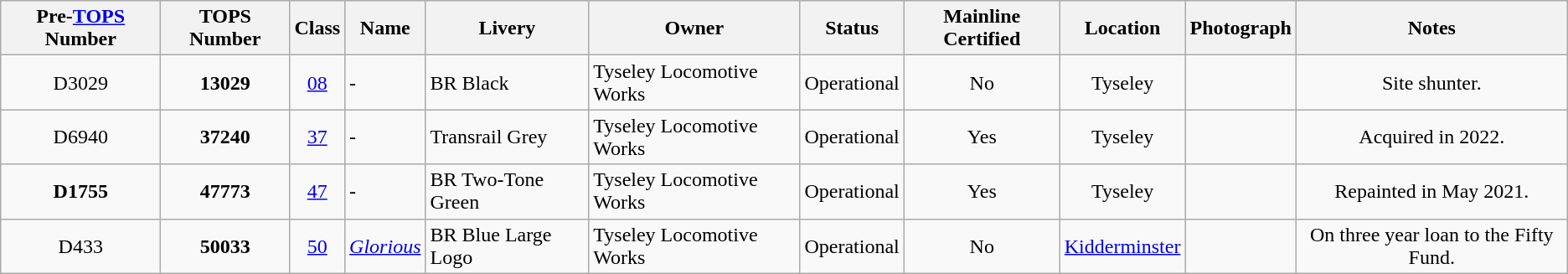<table class="wikitable sortable">
<tr>
<th>Pre-<a href='#'>TOPS</a> Number</th>
<th>TOPS Number</th>
<th>Class</th>
<th scope="col">Name</th>
<th align="left">Livery</th>
<th align="left">Owner</th>
<th align="center">Status</th>
<th align="center">Mainline Certified</th>
<th align="center">Location</th>
<th align="center">Photograph</th>
<th align="center">Notes</th>
</tr>
<tr>
<td align="center">D3029</td>
<td align="center"><strong>13029</strong></td>
<td align="center"><a href='#'>08</a></td>
<td align="left">-</td>
<td align="left">BR Black</td>
<td align="left">Tyseley Locomotive Works</td>
<td align="left">Operational</td>
<td align="center">No</td>
<td align="center">Tyseley</td>
<td align="center"><br></td>
<td align="center">Site shunter.</td>
</tr>
<tr>
<td align="center">D6940</td>
<td align="center"><strong>37240</strong></td>
<td align="center"><a href='#'>37</a></td>
<td align="left">-</td>
<td align="left">Transrail Grey</td>
<td align="left">Tyseley Locomotive Works</td>
<td align="left">Operational</td>
<td align="center">Yes</td>
<td align="center">Tyseley</td>
<td align="center"></td>
<td align="center">Acquired in 2022.</td>
</tr>
<tr>
<td align="center"><strong>D1755</strong></td>
<td align="center"><strong>47773</strong></td>
<td align="center"><a href='#'>47</a></td>
<td align="left">-</td>
<td align="left">BR Two-Tone Green</td>
<td align="left">Tyseley Locomotive Works</td>
<td align="left">Operational</td>
<td align="center">Yes</td>
<td align="center">Tyseley</td>
<td align="center"></td>
<td align="center">Repainted in May 2021.</td>
</tr>
<tr>
<td align="center">D433</td>
<td align="center"><strong>50033</strong></td>
<td align="center"><a href='#'>50</a></td>
<td align="left"><em><a href='#'>Glorious</a></em></td>
<td align="left">BR Blue Large Logo</td>
<td align="left">Tyseley Locomotive Works</td>
<td align="left">Operational</td>
<td align="center">No</td>
<td align="center"><a href='#'>Kidderminster</a></td>
<td align="center"></td>
<td align="center">On three year loan to the Fifty Fund.</td>
</tr>
</table>
